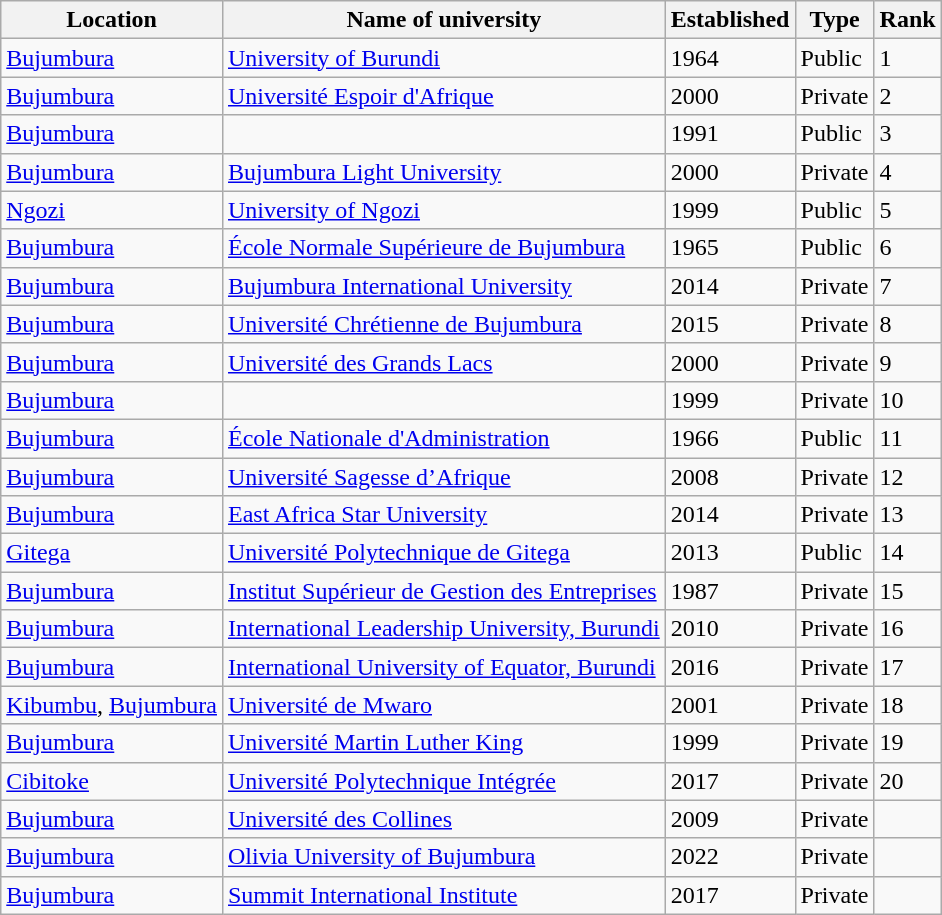<table class="wikitable sortable">
<tr>
<th>Location</th>
<th>Name of university</th>
<th>Established</th>
<th>Type</th>
<th>Rank</th>
</tr>
<tr>
<td><a href='#'>Bujumbura</a></td>
<td><a href='#'>University of Burundi</a></td>
<td>1964</td>
<td>Public</td>
<td>1</td>
</tr>
<tr>
<td><a href='#'>Bujumbura</a></td>
<td><a href='#'>Université Espoir d'Afrique</a></td>
<td>2000</td>
<td>Private</td>
<td>2</td>
</tr>
<tr>
<td><a href='#'>Bujumbura</a></td>
<td></td>
<td>1991</td>
<td>Public</td>
<td>3</td>
</tr>
<tr>
<td><a href='#'>Bujumbura</a></td>
<td><a href='#'>Bujumbura Light University</a></td>
<td>2000</td>
<td>Private</td>
<td>4</td>
</tr>
<tr>
<td><a href='#'>Ngozi</a></td>
<td><a href='#'>University of Ngozi</a></td>
<td>1999</td>
<td>Public</td>
<td>5</td>
</tr>
<tr>
<td><a href='#'>Bujumbura</a></td>
<td><a href='#'>École Normale Supérieure de Bujumbura</a></td>
<td>1965</td>
<td>Public</td>
<td>6</td>
</tr>
<tr>
<td><a href='#'>Bujumbura</a></td>
<td><a href='#'>Bujumbura International University</a></td>
<td>2014</td>
<td>Private</td>
<td>7</td>
</tr>
<tr>
<td><a href='#'>Bujumbura</a></td>
<td><a href='#'>Université Chrétienne de Bujumbura</a></td>
<td>2015</td>
<td>Private</td>
<td>8</td>
</tr>
<tr>
<td><a href='#'>Bujumbura</a></td>
<td><a href='#'>Université des Grands Lacs</a></td>
<td>2000</td>
<td>Private</td>
<td>9</td>
</tr>
<tr>
<td><a href='#'>Bujumbura</a></td>
<td></td>
<td>1999</td>
<td>Private</td>
<td>10</td>
</tr>
<tr>
<td><a href='#'>Bujumbura</a></td>
<td><a href='#'>École Nationale d'Administration</a></td>
<td>1966</td>
<td>Public</td>
<td>11</td>
</tr>
<tr>
<td><a href='#'>Bujumbura</a></td>
<td><a href='#'>Université Sagesse d’Afrique</a></td>
<td>2008</td>
<td>Private</td>
<td>12</td>
</tr>
<tr>
<td><a href='#'>Bujumbura</a></td>
<td><a href='#'>East Africa Star University</a></td>
<td>2014</td>
<td>Private</td>
<td>13</td>
</tr>
<tr>
<td><a href='#'>Gitega</a></td>
<td><a href='#'>Université Polytechnique de Gitega</a></td>
<td>2013</td>
<td>Public</td>
<td>14</td>
</tr>
<tr>
<td><a href='#'>Bujumbura</a></td>
<td><a href='#'>Institut Supérieur de Gestion des Entreprises</a></td>
<td>1987</td>
<td>Private</td>
<td>15</td>
</tr>
<tr>
<td><a href='#'>Bujumbura</a></td>
<td><a href='#'>International Leadership University, Burundi</a></td>
<td>2010</td>
<td>Private</td>
<td>16</td>
</tr>
<tr>
<td><a href='#'>Bujumbura</a></td>
<td><a href='#'>International University of Equator, Burundi</a></td>
<td>2016</td>
<td>Private</td>
<td>17</td>
</tr>
<tr>
<td><a href='#'>Kibumbu</a>, <a href='#'>Bujumbura</a></td>
<td><a href='#'>Université de Mwaro</a></td>
<td>2001</td>
<td>Private</td>
<td>18</td>
</tr>
<tr>
<td><a href='#'>Bujumbura</a></td>
<td><a href='#'>Université Martin Luther King</a></td>
<td>1999</td>
<td>Private</td>
<td>19</td>
</tr>
<tr>
<td><a href='#'>Cibitoke</a></td>
<td><a href='#'>Université Polytechnique Intégrée</a></td>
<td>2017</td>
<td>Private</td>
<td>20</td>
</tr>
<tr>
<td><a href='#'>Bujumbura</a></td>
<td><a href='#'>Université des Collines</a></td>
<td>2009</td>
<td>Private</td>
<td></td>
</tr>
<tr>
<td><a href='#'>Bujumbura</a></td>
<td><a href='#'>Olivia University of Bujumbura</a></td>
<td>2022</td>
<td>Private</td>
<td></td>
</tr>
<tr>
<td><a href='#'>Bujumbura</a></td>
<td><a href='#'>Summit International Institute</a></td>
<td>2017</td>
<td>Private</td>
<td></td>
</tr>
</table>
